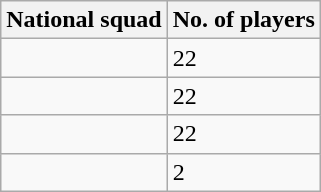<table class="wikitable sortable">
<tr>
<th>National squad</th>
<th>No. of players</th>
</tr>
<tr>
<td></td>
<td>22</td>
</tr>
<tr>
<td></td>
<td>22</td>
</tr>
<tr>
<td></td>
<td>22</td>
</tr>
<tr>
<td></td>
<td>2</td>
</tr>
</table>
